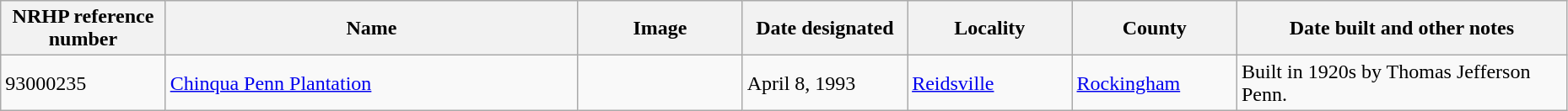<table class="wikitable sortable" style="width:98%">
<tr>
<th style="width:10%;"><strong>NRHP reference number</strong></th>
<th style="width:25%;"><strong>Name</strong></th>
<th style="width:10%;" class="unsortable"><strong>Image</strong></th>
<th style="width:10%;"><strong>Date designated</strong></th>
<th style="width:10%;"><strong>Locality</strong></th>
<th style="width:10%;"><strong>County</strong></th>
<th style="width:20%;"><strong>Date built and other notes</strong></th>
</tr>
<tr>
<td>93000235</td>
<td><a href='#'>Chinqua Penn Plantation</a></td>
<td></td>
<td>April 8, 1993</td>
<td><a href='#'>Reidsville</a><br><small></small></td>
<td><a href='#'>Rockingham</a></td>
<td>Built in 1920s by Thomas Jefferson Penn.</td>
</tr>
</table>
